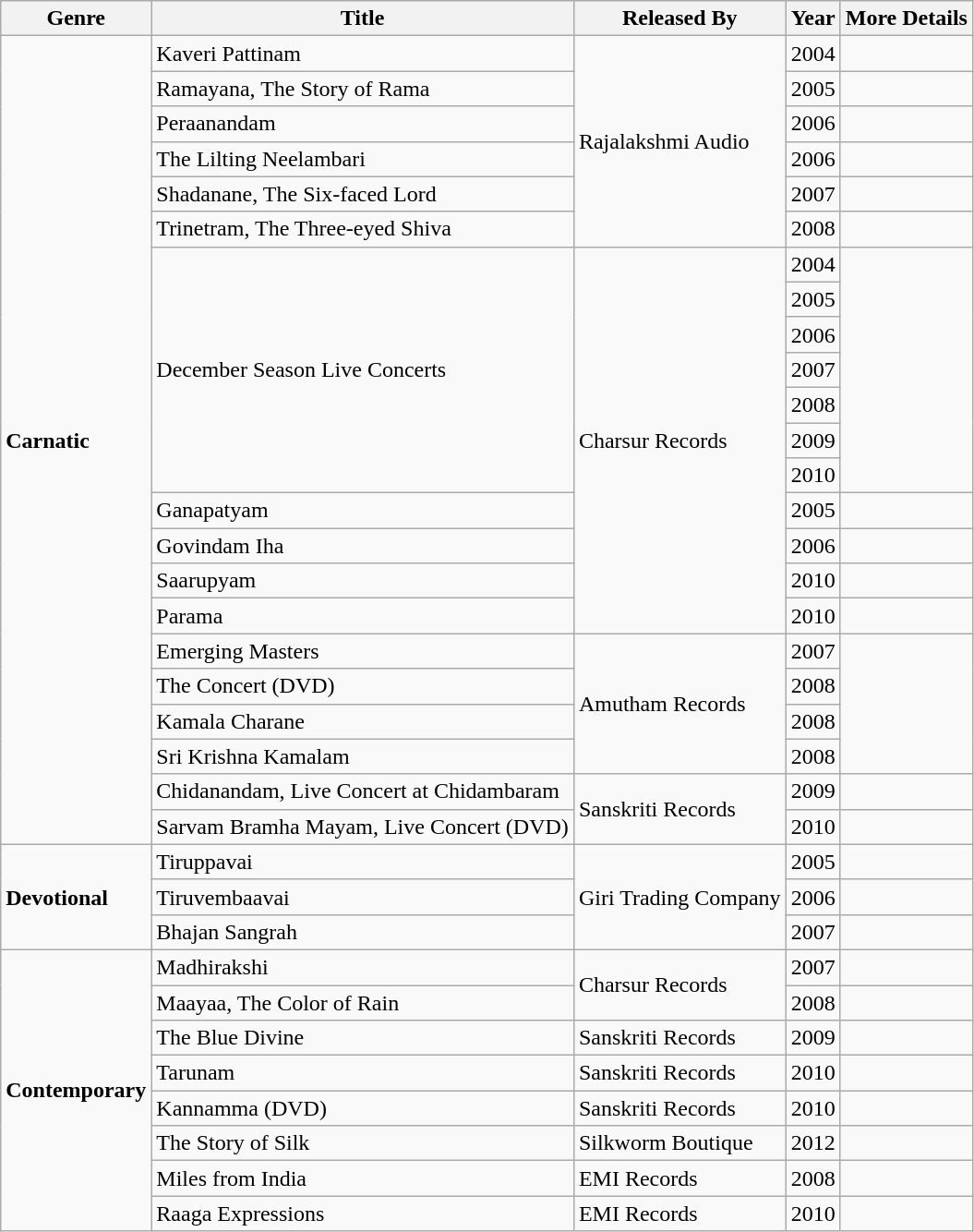<table class="wikitable sortable">
<tr>
<th>Genre</th>
<th>Title</th>
<th>Released By</th>
<th>Year</th>
<th class="unsortable">More Details</th>
</tr>
<tr>
<td rowspan="23"><strong>Carnatic</strong></td>
<td>Kaveri Pattinam</td>
<td rowspan="6">Rajalakshmi Audio</td>
<td>2004</td>
<td></td>
</tr>
<tr>
<td>Ramayana, The Story of Rama</td>
<td>2005</td>
<td></td>
</tr>
<tr>
<td>Peraanandam</td>
<td>2006</td>
<td></td>
</tr>
<tr>
<td>The Lilting Neelambari</td>
<td>2006</td>
<td></td>
</tr>
<tr>
<td>Shadanane, The Six-faced Lord</td>
<td>2007</td>
<td></td>
</tr>
<tr>
<td>Trinetram, The Three-eyed Shiva</td>
<td>2008</td>
<td></td>
</tr>
<tr>
<td rowspan="7">December Season Live Concerts</td>
<td rowspan="11">Charsur Records</td>
<td>2004</td>
<td rowspan="7"></td>
</tr>
<tr>
<td>2005</td>
</tr>
<tr>
<td>2006</td>
</tr>
<tr>
<td>2007</td>
</tr>
<tr>
<td>2008</td>
</tr>
<tr>
<td>2009</td>
</tr>
<tr>
<td>2010</td>
</tr>
<tr>
<td>Ganapatyam</td>
<td>2005</td>
<td></td>
</tr>
<tr>
<td>Govindam Iha</td>
<td>2006</td>
<td></td>
</tr>
<tr>
<td>Saarupyam</td>
<td>2010</td>
<td></td>
</tr>
<tr>
<td>Parama</td>
<td>2010</td>
<td></td>
</tr>
<tr>
<td>Emerging Masters</td>
<td rowspan="4">Amutham Records</td>
<td>2007</td>
<td rowspan="4"></td>
</tr>
<tr>
<td>The Concert (DVD)</td>
<td>2008</td>
</tr>
<tr>
<td>Kamala Charane</td>
<td>2008</td>
</tr>
<tr>
<td>Sri Krishna Kamalam</td>
<td>2008</td>
</tr>
<tr>
<td>Chidanandam, Live Concert at Chidambaram</td>
<td rowspan="2">Sanskriti Records</td>
<td>2009</td>
<td></td>
</tr>
<tr>
<td>Sarvam Bramha Mayam, Live Concert (DVD)</td>
<td>2010</td>
<td></td>
</tr>
<tr>
<td rowspan="3"><strong>Devotional</strong></td>
<td>Tiruppavai</td>
<td rowspan="3">Giri Trading Company</td>
<td>2005</td>
<td></td>
</tr>
<tr>
<td>Tiruvembaavai</td>
<td>2006</td>
<td></td>
</tr>
<tr>
<td>Bhajan Sangrah</td>
<td>2007</td>
<td></td>
</tr>
<tr>
<td rowspan="8"><strong>Contemporary</strong></td>
<td>Madhirakshi</td>
<td rowspan="2">Charsur Records</td>
<td>2007</td>
<td></td>
</tr>
<tr>
<td>Maayaa, The Color of Rain</td>
<td>2008</td>
<td></td>
</tr>
<tr>
<td>The Blue Divine</td>
<td>Sanskriti Records</td>
<td>2009</td>
<td></td>
</tr>
<tr>
<td>Tarunam</td>
<td>Sanskriti Records</td>
<td>2010</td>
<td></td>
</tr>
<tr>
<td>Kannamma (DVD)</td>
<td>Sanskriti Records</td>
<td>2010</td>
<td></td>
</tr>
<tr>
<td>The Story of Silk</td>
<td>Silkworm Boutique</td>
<td>2012</td>
<td></td>
</tr>
<tr>
<td>Miles from India</td>
<td>EMI Records</td>
<td>2008</td>
<td></td>
</tr>
<tr>
<td>Raaga Expressions</td>
<td>EMI Records</td>
<td>2010</td>
<td></td>
</tr>
</table>
